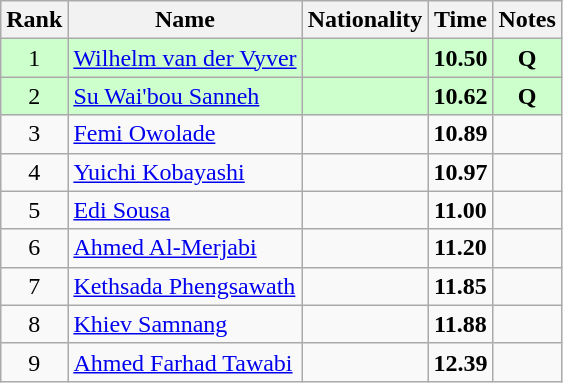<table class="wikitable sortable" style="text-align:center">
<tr>
<th>Rank</th>
<th>Name</th>
<th>Nationality</th>
<th>Time</th>
<th>Notes</th>
</tr>
<tr bgcolor=ccffcc>
<td>1</td>
<td align=left><a href='#'>Wilhelm van der Vyver</a></td>
<td align=left></td>
<td><strong>10.50</strong></td>
<td><strong>Q</strong></td>
</tr>
<tr bgcolor=ccffcc>
<td>2</td>
<td align=left><a href='#'>Su Wai'bou Sanneh</a></td>
<td align=left></td>
<td><strong>10.62</strong></td>
<td><strong>Q</strong></td>
</tr>
<tr>
<td>3</td>
<td align=left><a href='#'>Femi Owolade</a></td>
<td align=left></td>
<td><strong>10.89</strong></td>
<td></td>
</tr>
<tr>
<td>4</td>
<td align=left><a href='#'>Yuichi Kobayashi</a></td>
<td align=left></td>
<td><strong>10.97</strong></td>
<td></td>
</tr>
<tr>
<td>5</td>
<td align=left><a href='#'>Edi Sousa</a></td>
<td align=left></td>
<td><strong>11.00</strong></td>
<td></td>
</tr>
<tr>
<td>6</td>
<td align=left><a href='#'>Ahmed Al-Merjabi</a></td>
<td align=left></td>
<td><strong>11.20</strong></td>
<td></td>
</tr>
<tr>
<td>7</td>
<td align=left><a href='#'>Kethsada Phengsawath</a></td>
<td align=left></td>
<td><strong>11.85</strong></td>
<td></td>
</tr>
<tr>
<td>8</td>
<td align=left><a href='#'>Khiev Samnang</a></td>
<td align=left></td>
<td><strong>11.88</strong></td>
<td></td>
</tr>
<tr>
<td>9</td>
<td align=left><a href='#'>Ahmed Farhad Tawabi</a></td>
<td align=left></td>
<td><strong>12.39</strong></td>
<td></td>
</tr>
</table>
